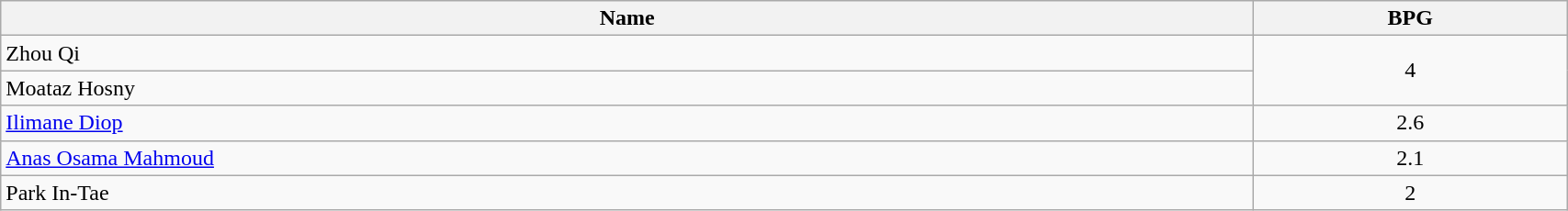<table class=wikitable width="90%">
<tr>
<th width="80%">Name</th>
<th width="20%">BPG</th>
</tr>
<tr>
<td> Zhou Qi</td>
<td rowspan=2 align=center>4</td>
</tr>
<tr>
<td> Moataz Hosny</td>
</tr>
<tr>
<td> <a href='#'>Ilimane Diop</a></td>
<td align=center>2.6</td>
</tr>
<tr>
<td> <a href='#'>Anas Osama Mahmoud</a></td>
<td align=center>2.1</td>
</tr>
<tr>
<td> Park In-Tae</td>
<td align=center>2</td>
</tr>
</table>
